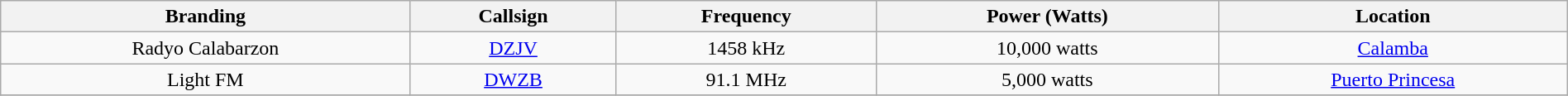<table class="wikitable" style="width:100%; text-align:center;">
<tr>
<th>Branding</th>
<th>Callsign</th>
<th>Frequency</th>
<th>Power (Watts)</th>
<th>Location</th>
</tr>
<tr>
<td>Radyo Calabarzon</td>
<td><a href='#'>DZJV</a></td>
<td>1458 kHz</td>
<td>10,000 watts</td>
<td><a href='#'>Calamba</a></td>
</tr>
<tr>
<td>Light FM</td>
<td><a href='#'>DWZB</a></td>
<td>91.1 MHz</td>
<td>5,000 watts</td>
<td><a href='#'>Puerto Princesa</a></td>
</tr>
<tr>
</tr>
</table>
